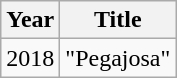<table class="wikitable">
<tr>
<th>Year</th>
<th>Title</th>
</tr>
<tr>
<td>2018</td>
<td>"Pegajosa"</td>
</tr>
</table>
